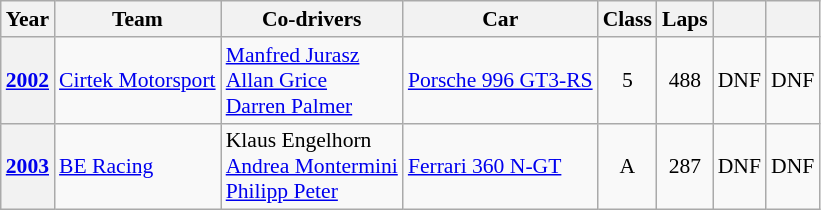<table class="wikitable" style="text-align:center; font-size:90%">
<tr>
<th>Year</th>
<th>Team</th>
<th>Co-drivers</th>
<th>Car</th>
<th>Class</th>
<th>Laps</th>
<th></th>
<th></th>
</tr>
<tr>
<th><a href='#'>2002</a></th>
<td align="left" nowrap> <a href='#'>Cirtek Motorsport</a></td>
<td align="left" nowrap> <a href='#'>Manfred Jurasz</a><br> <a href='#'>Allan Grice</a><br> <a href='#'>Darren Palmer</a></td>
<td align="left" nowrap><a href='#'>Porsche 996 GT3-RS</a></td>
<td>5</td>
<td>488</td>
<td>DNF</td>
<td>DNF</td>
</tr>
<tr>
<th><a href='#'>2003</a></th>
<td align="left" nowrap> <a href='#'>BE Racing</a></td>
<td align="left" nowrap> Klaus Engelhorn<br> <a href='#'>Andrea Montermini</a><br> <a href='#'>Philipp Peter</a></td>
<td align="left" nowrap><a href='#'>Ferrari 360 N-GT</a></td>
<td>A</td>
<td>287</td>
<td>DNF</td>
<td>DNF</td>
</tr>
</table>
